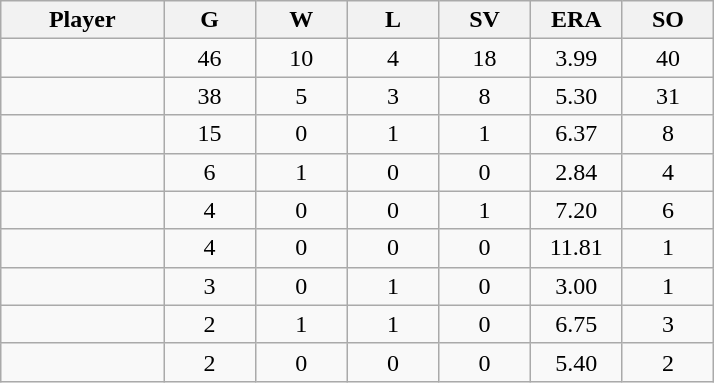<table class="wikitable sortable">
<tr>
<th bgcolor="#DDDDFF" width="16%">Player</th>
<th bgcolor="#DDDDFF" width="9%">G</th>
<th bgcolor="#DDDDFF" width="9%">W</th>
<th bgcolor="#DDDDFF" width="9%">L</th>
<th bgcolor="#DDDDFF" width="9%">SV</th>
<th bgcolor="#DDDDFF" width="9%">ERA</th>
<th bgcolor="#DDDDFF" width="9%">SO</th>
</tr>
<tr align="center">
<td></td>
<td>46</td>
<td>10</td>
<td>4</td>
<td>18</td>
<td>3.99</td>
<td>40</td>
</tr>
<tr align="center">
<td></td>
<td>38</td>
<td>5</td>
<td>3</td>
<td>8</td>
<td>5.30</td>
<td>31</td>
</tr>
<tr align="center">
<td></td>
<td>15</td>
<td>0</td>
<td>1</td>
<td>1</td>
<td>6.37</td>
<td>8</td>
</tr>
<tr align="center">
<td></td>
<td>6</td>
<td>1</td>
<td>0</td>
<td>0</td>
<td>2.84</td>
<td>4</td>
</tr>
<tr align="center">
<td></td>
<td>4</td>
<td>0</td>
<td>0</td>
<td>1</td>
<td>7.20</td>
<td>6</td>
</tr>
<tr align="center">
<td></td>
<td>4</td>
<td>0</td>
<td>0</td>
<td>0</td>
<td>11.81</td>
<td>1</td>
</tr>
<tr align="center">
<td></td>
<td>3</td>
<td>0</td>
<td>1</td>
<td>0</td>
<td>3.00</td>
<td>1</td>
</tr>
<tr align="center">
<td></td>
<td>2</td>
<td>1</td>
<td>1</td>
<td>0</td>
<td>6.75</td>
<td>3</td>
</tr>
<tr align="center">
<td></td>
<td>2</td>
<td>0</td>
<td>0</td>
<td>0</td>
<td>5.40</td>
<td>2</td>
</tr>
</table>
